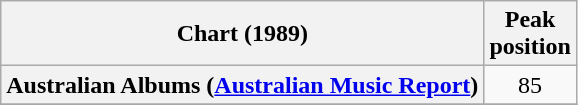<table class="wikitable sortable plainrowheaders" style="text-align:center">
<tr>
<th scope="col">Chart (1989)</th>
<th scope="col">Peak<br>position</th>
</tr>
<tr>
<th scope="row">Australian Albums (<a href='#'>Australian Music Report</a>)</th>
<td>85</td>
</tr>
<tr>
</tr>
</table>
